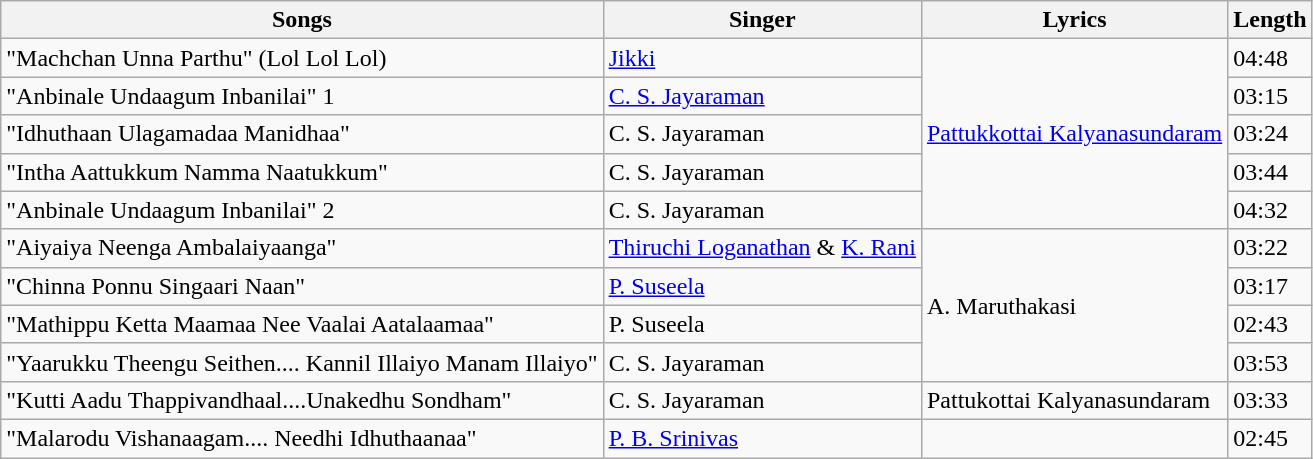<table class="wikitable">
<tr>
<th>Songs</th>
<th>Singer</th>
<th>Lyrics</th>
<th>Length</th>
</tr>
<tr>
<td>"Machchan Unna Parthu" (Lol Lol Lol)</td>
<td><a href='#'>Jikki</a></td>
<td rowspan=5><a href='#'>Pattukkottai Kalyanasundaram</a></td>
<td>04:48</td>
</tr>
<tr>
<td>"Anbinale Undaagum Inbanilai" 1</td>
<td><a href='#'>C. S. Jayaraman</a></td>
<td>03:15</td>
</tr>
<tr>
<td>"Idhuthaan Ulagamadaa Manidhaa"</td>
<td>C. S. Jayaraman</td>
<td>03:24</td>
</tr>
<tr>
<td>"Intha Aattukkum Namma Naatukkum"</td>
<td>C. S. Jayaraman</td>
<td>03:44</td>
</tr>
<tr>
<td>"Anbinale Undaagum Inbanilai" 2</td>
<td>C. S. Jayaraman</td>
<td>04:32</td>
</tr>
<tr>
<td>"Aiyaiya Neenga Ambalaiyaanga"</td>
<td><a href='#'>Thiruchi Loganathan</a> & <a href='#'>K. Rani</a></td>
<td rowspan=4>A. Maruthakasi</td>
<td>03:22</td>
</tr>
<tr>
<td>"Chinna Ponnu Singaari Naan"</td>
<td><a href='#'>P. Suseela</a></td>
<td>03:17</td>
</tr>
<tr>
<td>"Mathippu Ketta Maamaa Nee Vaalai Aatalaamaa"</td>
<td>P. Suseela</td>
<td>02:43</td>
</tr>
<tr>
<td>"Yaarukku Theengu Seithen.... Kannil Illaiyo Manam Illaiyo"</td>
<td>C. S. Jayaraman</td>
<td>03:53</td>
</tr>
<tr>
<td>"Kutti Aadu Thappivandhaal....Unakedhu Sondham"</td>
<td>C. S. Jayaraman</td>
<td>Pattukottai Kalyanasundaram</td>
<td>03:33</td>
</tr>
<tr>
<td>"Malarodu Vishanaagam.... Needhi Idhuthaanaa"</td>
<td><a href='#'>P. B. Srinivas</a></td>
<td></td>
<td>02:45</td>
</tr>
</table>
